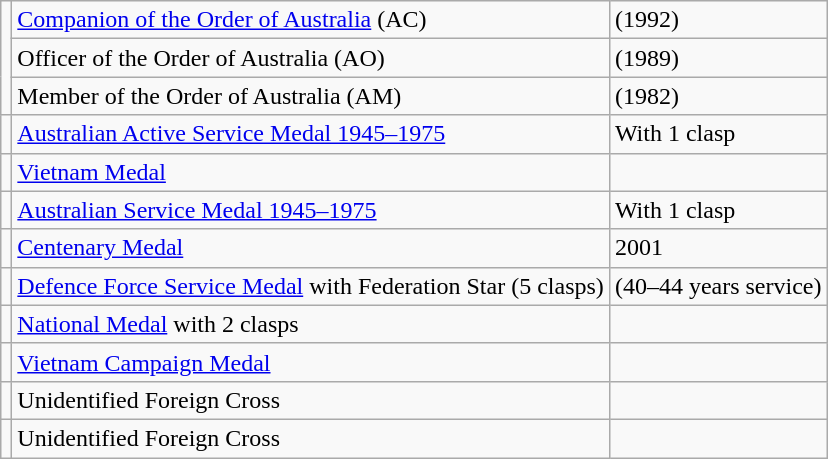<table class="wikitable">
<tr>
<td rowspan=3></td>
<td><a href='#'>Companion of the Order of Australia</a> (AC)</td>
<td>(1992)</td>
</tr>
<tr>
<td>Officer of the Order of Australia (AO)</td>
<td>(1989)</td>
</tr>
<tr>
<td>Member of the Order of Australia (AM)</td>
<td>(1982)</td>
</tr>
<tr>
<td></td>
<td><a href='#'>Australian Active Service Medal 1945–1975</a></td>
<td>With 1 clasp</td>
</tr>
<tr>
<td></td>
<td><a href='#'>Vietnam Medal</a></td>
<td></td>
</tr>
<tr>
<td></td>
<td><a href='#'>Australian Service Medal 1945–1975</a></td>
<td>With 1 clasp</td>
</tr>
<tr>
<td></td>
<td><a href='#'>Centenary Medal</a></td>
<td>2001</td>
</tr>
<tr>
<td></td>
<td><a href='#'>Defence Force Service Medal</a> with Federation Star (5 clasps)</td>
<td>(40–44 years service)</td>
</tr>
<tr>
<td></td>
<td><a href='#'>National Medal</a> with 2 clasps</td>
<td></td>
</tr>
<tr>
<td></td>
<td><a href='#'>Vietnam Campaign Medal</a></td>
<td></td>
</tr>
<tr>
<td></td>
<td>Unidentified Foreign Cross</td>
<td></td>
</tr>
<tr>
<td></td>
<td>Unidentified Foreign Cross</td>
<td></td>
</tr>
</table>
